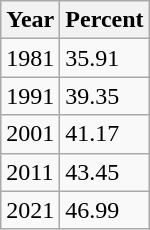<table class="wikitable">
<tr>
<th>Year</th>
<th>Percent</th>
</tr>
<tr>
<td>1981</td>
<td>35.91</td>
</tr>
<tr>
<td>1991</td>
<td>39.35</td>
</tr>
<tr>
<td>2001</td>
<td>41.17</td>
</tr>
<tr>
<td>2011</td>
<td>43.45</td>
</tr>
<tr>
<td>2021</td>
<td>46.99</td>
</tr>
</table>
